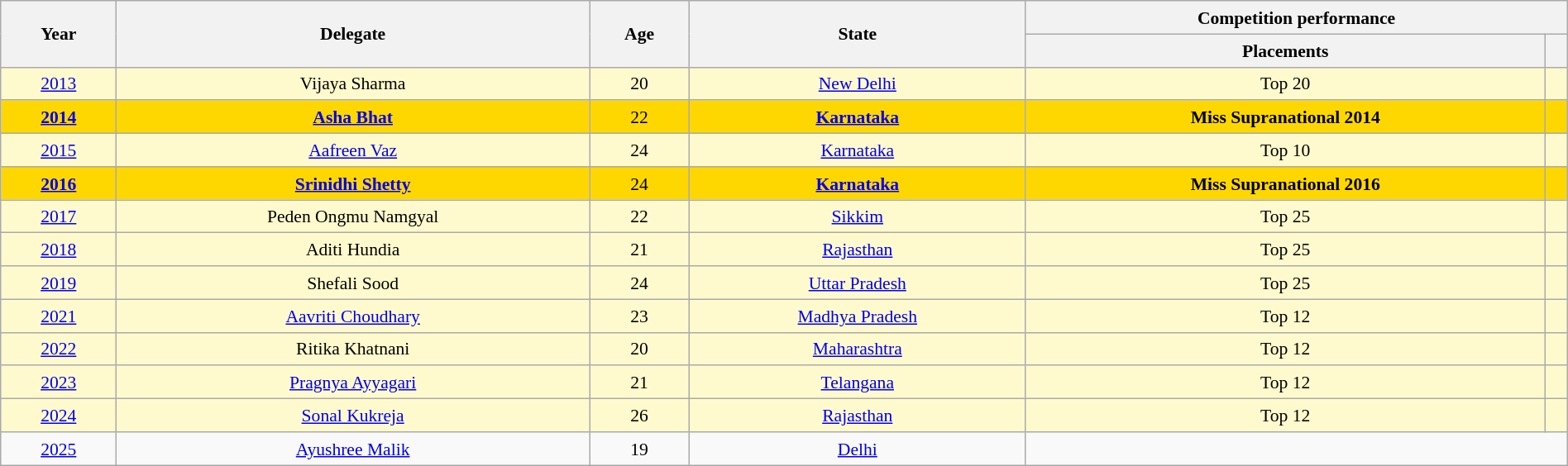<table class="wikitable" style="text-align:center; line-height:20px; font-size:90%; width:100%;">
<tr>
<th rowspan="2">Year</th>
<th rowspan="2">Delegate</th>
<th rowspan="2">Age</th>
<th rowspan="2">State</th>
<th colspan="2">Competition performance</th>
</tr>
<tr>
<th>Placements</th>
<th></th>
</tr>
<tr style="background:#FFFACD;">
<td><a href='#'>2013</a></td>
<td>Vijaya Sharma</td>
<td>20</td>
<td><a href='#'>New Delhi</a></td>
<td>Top 20</td>
<td></td>
</tr>
<tr style="background-color:gold;">
<td><a href='#'><strong>2014</strong></a></td>
<td><strong><a href='#'>Asha Bhat</a></strong></td>
<td>22</td>
<td><strong><a href='#'>Karnataka</a></strong></td>
<td><strong>Miss Supranational 2014</strong></td>
<td style="background:;"></td>
</tr>
<tr style="background:#FFFACD;">
<td><a href='#'>2015</a></td>
<td><a href='#'>Aafreen Vaz</a></td>
<td>24</td>
<td><a href='#'>Karnataka</a></td>
<td>Top 10</td>
<td style="background:;"></td>
</tr>
<tr style="background-color:gold;">
<td><a href='#'><strong>2016</strong></a></td>
<td><strong><a href='#'>Srinidhi Shetty</a></strong></td>
<td>24</td>
<td><strong><a href='#'>Karnataka</a></strong></td>
<td><strong>Miss Supranational 2016</strong></td>
<td style="background:;"></td>
</tr>
<tr style="background:#FFFACD;">
<td><a href='#'>2017</a></td>
<td>Peden Ongmu Namgyal</td>
<td>22</td>
<td><a href='#'>Sikkim</a></td>
<td>Top 25</td>
<td style="background:;"></td>
</tr>
<tr style="background:#FFFACD;">
<td><a href='#'>2018</a></td>
<td>Aditi Hundia</td>
<td>21</td>
<td><a href='#'>Rajasthan</a></td>
<td>Top 25</td>
<td></td>
</tr>
<tr style="background:#FFFACD;">
<td><a href='#'>2019</a></td>
<td>Shefali Sood</td>
<td>24</td>
<td><a href='#'>Uttar Pradesh</a></td>
<td>Top 25</td>
<td style="background:;"></td>
</tr>
<tr style="background:#FFFACD;">
<td><a href='#'>2021</a></td>
<td><a href='#'>Aavriti Choudhary</a></td>
<td>23</td>
<td><a href='#'>Madhya Pradesh</a></td>
<td>Top 12</td>
<td></td>
</tr>
<tr style="background:#FFFACD;">
<td><a href='#'>2022</a></td>
<td>Ritika Khatnani</td>
<td>20</td>
<td><a href='#'>Maharashtra</a></td>
<td>Top 12</td>
<td style="background:;"></td>
</tr>
<tr style="background:#FFFACD;">
<td><a href='#'>2023</a></td>
<td><a href='#'>Pragnya Ayyagari</a></td>
<td>21</td>
<td><a href='#'>Telangana</a></td>
<td>Top 12</td>
<td style="background:;"></td>
</tr>
<tr style="background:#FFFACD;">
<td><a href='#'>2024</a></td>
<td><a href='#'>Sonal Kukreja</a></td>
<td>26</td>
<td><a href='#'>Rajasthan</a></td>
<td>Top 12</td>
<td style="background:;"></td>
</tr>
<tr>
<td><a href='#'>2025</a></td>
<td><a href='#'>Ayushree Malik</a></td>
<td>19</td>
<td><a href='#'>Delhi</a></td>
<td colspan=2></td>
</tr>
</table>
